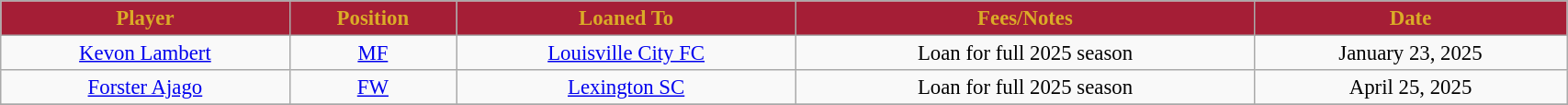<table class="wikitable sortable" style="width:90%; text-align:center; font-size:95%;">
<tr>
<th style="background:#A51E36; color:#DAAC27; text-align:center;"><strong>Player </strong></th>
<th style="background:#A51E36; color:#DAAC27; text-align:center;"><strong>Position </strong></th>
<th style="background:#A51E36; color:#DAAC27; text-align:center;"><strong>Loaned To</strong></th>
<th style="background:#A51E36; color:#DAAC27; text-align:center;"><strong>Fees/Notes </strong></th>
<th style="background:#A51E36; color:#DAAC27; text-align:center;"><strong>Date</strong></th>
</tr>
<tr>
<td> <a href='#'>Kevon Lambert</a></td>
<td style="text-align:center;"><a href='#'>MF</a></td>
<td> <a href='#'>Louisville City FC</a></td>
<td>Loan for full 2025 season</td>
<td>January 23, 2025</td>
</tr>
<tr>
<td> <a href='#'>Forster Ajago</a></td>
<td style="text-align:center;"><a href='#'>FW</a></td>
<td> <a href='#'>Lexington SC</a></td>
<td>Loan for full 2025 season</td>
<td>April 25, 2025</td>
</tr>
<tr>
</tr>
</table>
